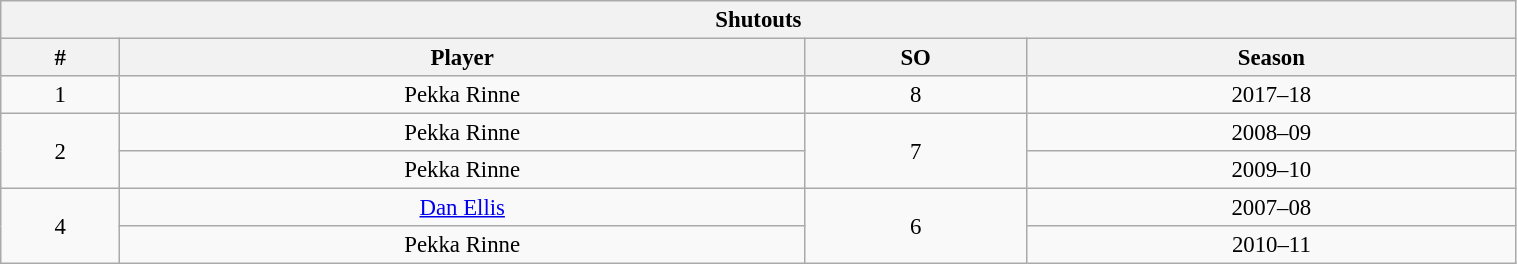<table class="wikitable" style="text-align: center; font-size: 95%" width="80%">
<tr>
<th colspan="4">Shutouts</th>
</tr>
<tr>
<th>#</th>
<th>Player</th>
<th>SO</th>
<th>Season</th>
</tr>
<tr>
<td>1</td>
<td>Pekka Rinne</td>
<td>8</td>
<td>2017–18</td>
</tr>
<tr>
<td rowspan="2">2</td>
<td>Pekka Rinne</td>
<td rowspan="2">7</td>
<td>2008–09</td>
</tr>
<tr>
<td>Pekka Rinne</td>
<td>2009–10</td>
</tr>
<tr>
<td rowspan="2">4</td>
<td><a href='#'>Dan Ellis</a></td>
<td rowspan="2">6</td>
<td>2007–08</td>
</tr>
<tr>
<td>Pekka Rinne</td>
<td>2010–11</td>
</tr>
</table>
